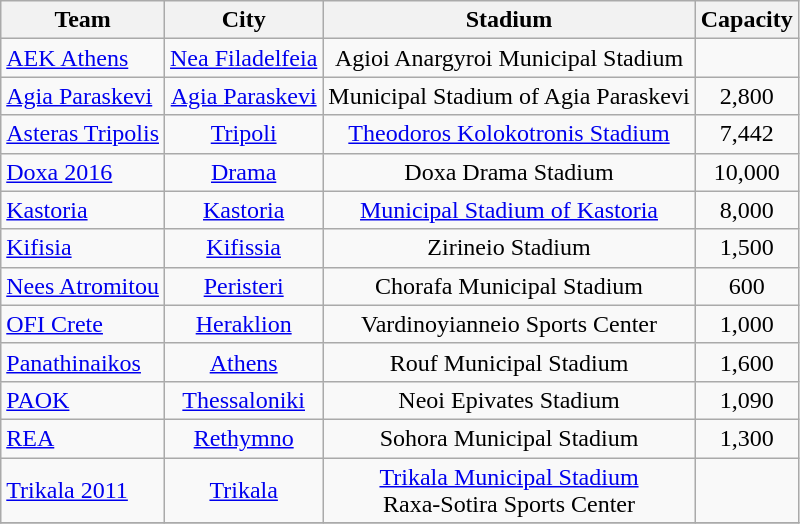<table class="wikitable sortable" style="text-align:center;">
<tr>
<th>Team</th>
<th>City</th>
<th>Stadium</th>
<th>Capacity</th>
</tr>
<tr>
<td style="text-align:left;"><a href='#'>AEK Athens</a></td>
<td><a href='#'>Nea Filadelfeia</a></td>
<td>Agioi Anargyroi Municipal Stadium</td>
<td align="center"></td>
</tr>
<tr>
<td style="text-align:left;"><a href='#'>Agia Paraskevi</a></td>
<td><a href='#'>Agia Paraskevi</a></td>
<td>Municipal Stadium of Agia Paraskevi</td>
<td align="center">2,800</td>
</tr>
<tr>
<td style="text-align:left;"><a href='#'>Asteras Tripolis</a></td>
<td><a href='#'>Tripoli</a></td>
<td><a href='#'>Theodoros Kolokotronis Stadium</a></td>
<td align="center">7,442</td>
</tr>
<tr>
<td style="text-align:left;"><a href='#'>Doxa 2016</a></td>
<td><a href='#'>Drama</a></td>
<td>Doxa Drama Stadium</td>
<td align="center">10,000</td>
</tr>
<tr>
<td style="text-align:left;"><a href='#'>Kastoria</a></td>
<td><a href='#'>Kastoria</a></td>
<td><a href='#'>Municipal Stadium of Kastoria</a></td>
<td align="center">8,000</td>
</tr>
<tr>
<td style="text-align:left;"><a href='#'>Kifisia</a></td>
<td><a href='#'>Kifissia</a></td>
<td>Zirineio Stadium</td>
<td align="center">1,500</td>
</tr>
<tr>
<td style="text-align:left;"><a href='#'>Nees Atromitou</a></td>
<td><a href='#'>Peristeri</a></td>
<td>Chorafa Municipal Stadium</td>
<td align="center">600</td>
</tr>
<tr>
<td style="text-align:left;"><a href='#'>OFI Crete</a></td>
<td><a href='#'>Heraklion</a></td>
<td>Vardinoyianneio Sports Center</td>
<td align="center">1,000</td>
</tr>
<tr>
<td style="text-align:left;"><a href='#'>Panathinaikos</a></td>
<td><a href='#'>Athens</a></td>
<td>Rouf Municipal Stadium</td>
<td align="center">1,600</td>
</tr>
<tr>
<td style="text-align:left;"><a href='#'>PAOK</a></td>
<td><a href='#'>Thessaloniki</a></td>
<td>Neoi Epivates Stadium</td>
<td style="text-align:center;">1,090</td>
</tr>
<tr>
<td style="text-align:left;"><a href='#'>REA</a></td>
<td><a href='#'>Rethymno</a></td>
<td>Sohora Municipal Stadium</td>
<td align="center">1,300</td>
</tr>
<tr>
<td style="text-align:left;"><a href='#'>Trikala 2011</a></td>
<td><a href='#'>Trikala</a></td>
<td><a href='#'>Trikala Municipal Stadium</a> <br> Raxa-Sotira Sports Center</td>
<td align="center"></td>
</tr>
<tr>
</tr>
</table>
